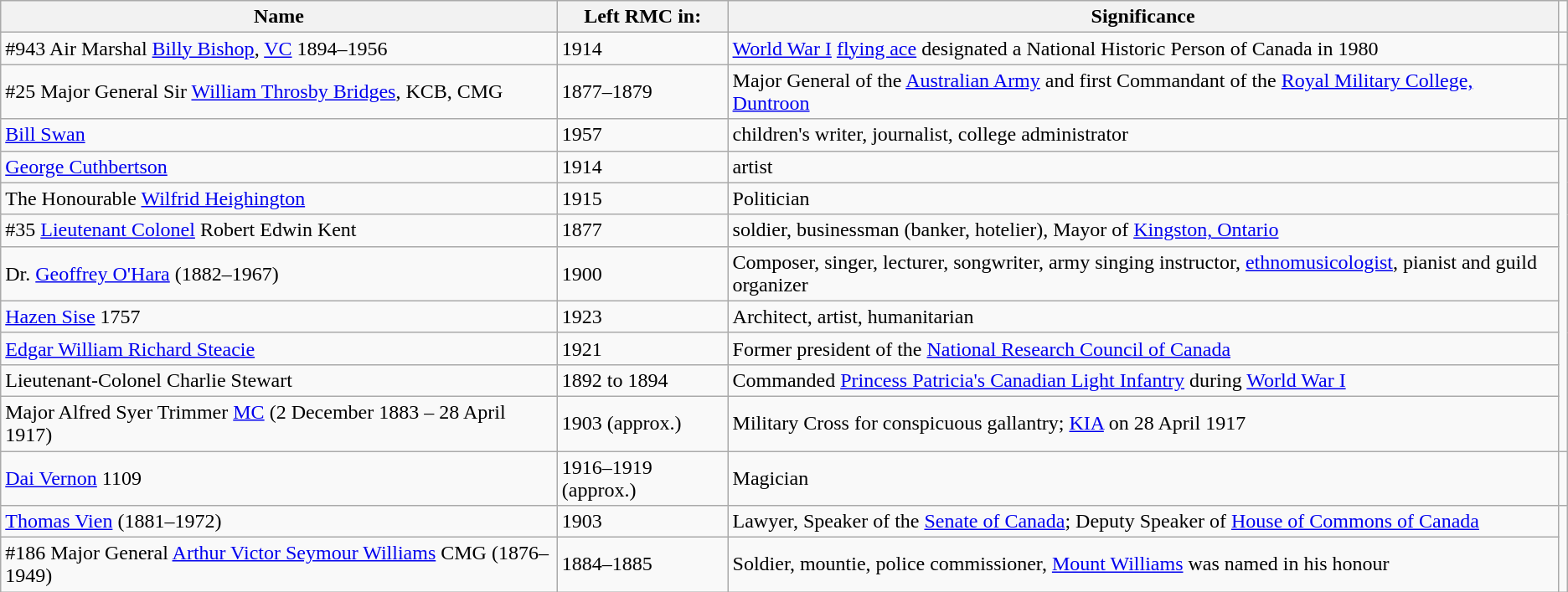<table class="wikitable">
<tr>
<th>Name</th>
<th>Left RMC in:</th>
<th>Significance</th>
</tr>
<tr>
<td>#943 Air Marshal <a href='#'>Billy Bishop</a>, <a href='#'>VC</a> 1894–1956</td>
<td>1914</td>
<td><a href='#'>World War I</a> <a href='#'>flying ace</a> designated a National Historic Person of Canada in 1980</td>
<td></td>
</tr>
<tr>
<td>#25 Major General Sir <a href='#'>William Throsby Bridges</a>, KCB, CMG</td>
<td>1877–1879</td>
<td>Major General of the <a href='#'>Australian Army</a> and first Commandant of the <a href='#'>Royal Military College, Duntroon</a></td>
<td></td>
</tr>
<tr>
<td><a href='#'>Bill Swan</a></td>
<td>1957</td>
<td>children's writer, journalist, college administrator</td>
</tr>
<tr>
<td><a href='#'>George Cuthbertson</a></td>
<td>1914</td>
<td>artist</td>
</tr>
<tr>
<td>The Honourable <a href='#'>Wilfrid Heighington</a></td>
<td>1915</td>
<td>Politician</td>
</tr>
<tr>
<td>#35 <a href='#'>Lieutenant Colonel</a> Robert Edwin Kent</td>
<td>1877</td>
<td>soldier, businessman (banker, hotelier), Mayor of <a href='#'>Kingston, Ontario</a></td>
</tr>
<tr>
<td>Dr. <a href='#'>Geoffrey O'Hara</a> (1882–1967)</td>
<td>1900</td>
<td>Composer, singer, lecturer, songwriter, army singing instructor, <a href='#'>ethnomusicologist</a>, pianist and guild organizer</td>
</tr>
<tr>
<td><a href='#'>Hazen Sise</a> 1757</td>
<td>1923</td>
<td>Architect, artist, humanitarian</td>
</tr>
<tr>
<td><a href='#'>Edgar William Richard Steacie</a></td>
<td>1921</td>
<td>Former president of the <a href='#'>National Research Council of Canada</a></td>
</tr>
<tr>
<td>Lieutenant-Colonel Charlie Stewart</td>
<td>1892 to 1894</td>
<td>Commanded <a href='#'>Princess Patricia's Canadian Light Infantry</a> during <a href='#'>World War I</a></td>
</tr>
<tr>
<td>Major Alfred Syer Trimmer <a href='#'>MC</a> (2 December 1883 – 28 April 1917)</td>
<td>1903 (approx.)</td>
<td>Military Cross for conspicuous gallantry; <a href='#'>KIA</a> on 28 April 1917</td>
</tr>
<tr>
<td><a href='#'>Dai Vernon</a> 1109</td>
<td>1916–1919 (approx.)</td>
<td>Magician</td>
<td></td>
</tr>
<tr>
<td><a href='#'>Thomas Vien</a> (1881–1972)</td>
<td>1903</td>
<td>Lawyer, Speaker of the <a href='#'>Senate of Canada</a>; Deputy Speaker of <a href='#'>House of Commons of Canada</a></td>
</tr>
<tr>
<td>#186 Major General <a href='#'>Arthur Victor Seymour Williams</a> CMG (1876–1949)</td>
<td>1884–1885</td>
<td>Soldier, mountie, police commissioner, <a href='#'>Mount Williams</a> was named in his honour</td>
</tr>
</table>
